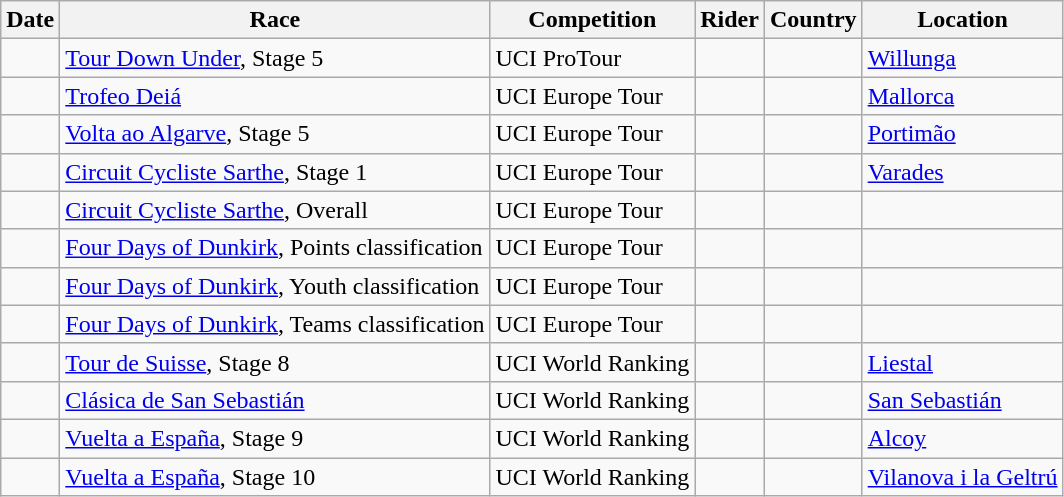<table class="wikitable sortable">
<tr>
<th>Date</th>
<th>Race</th>
<th>Competition</th>
<th>Rider</th>
<th>Country</th>
<th>Location</th>
</tr>
<tr>
<td></td>
<td><a href='#'>Tour Down Under</a>, Stage 5</td>
<td>UCI ProTour</td>
<td></td>
<td></td>
<td><a href='#'>Willunga</a></td>
</tr>
<tr>
<td></td>
<td><a href='#'>Trofeo Deiá</a></td>
<td>UCI Europe Tour</td>
<td></td>
<td></td>
<td><a href='#'>Mallorca</a></td>
</tr>
<tr>
<td></td>
<td><a href='#'>Volta ao Algarve</a>, Stage 5</td>
<td>UCI Europe Tour</td>
<td></td>
<td></td>
<td><a href='#'>Portimão</a></td>
</tr>
<tr>
<td></td>
<td><a href='#'>Circuit Cycliste Sarthe</a>, Stage 1</td>
<td>UCI Europe Tour</td>
<td></td>
<td></td>
<td><a href='#'>Varades</a></td>
</tr>
<tr>
<td></td>
<td><a href='#'>Circuit Cycliste Sarthe</a>, Overall</td>
<td>UCI Europe Tour</td>
<td></td>
<td></td>
<td></td>
</tr>
<tr>
<td></td>
<td><a href='#'>Four Days of Dunkirk</a>, Points classification</td>
<td>UCI Europe Tour</td>
<td></td>
<td></td>
<td></td>
</tr>
<tr>
<td></td>
<td><a href='#'>Four Days of Dunkirk</a>, Youth classification</td>
<td>UCI Europe Tour</td>
<td></td>
<td></td>
<td></td>
</tr>
<tr>
<td></td>
<td><a href='#'>Four Days of Dunkirk</a>, Teams classification</td>
<td>UCI Europe Tour</td>
<td align="center"></td>
<td></td>
<td></td>
</tr>
<tr>
<td></td>
<td><a href='#'>Tour de Suisse</a>, Stage 8</td>
<td>UCI World Ranking</td>
<td></td>
<td></td>
<td><a href='#'>Liestal</a></td>
</tr>
<tr>
<td></td>
<td><a href='#'>Clásica de San Sebastián</a></td>
<td>UCI World Ranking</td>
<td></td>
<td></td>
<td><a href='#'>San Sebastián</a></td>
</tr>
<tr>
<td></td>
<td><a href='#'>Vuelta a España</a>, Stage 9</td>
<td>UCI World Ranking</td>
<td></td>
<td></td>
<td><a href='#'>Alcoy</a></td>
</tr>
<tr>
<td></td>
<td><a href='#'>Vuelta a España</a>, Stage 10</td>
<td>UCI World Ranking</td>
<td></td>
<td></td>
<td><a href='#'>Vilanova i la Geltrú</a></td>
</tr>
</table>
